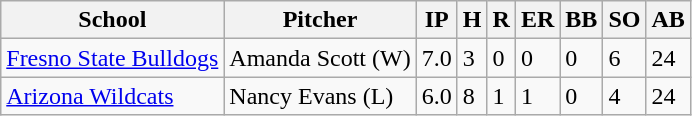<table class="wikitable">
<tr>
<th>School</th>
<th>Pitcher</th>
<th>IP</th>
<th>H</th>
<th>R</th>
<th>ER</th>
<th>BB</th>
<th>SO</th>
<th>AB</th>
</tr>
<tr>
<td><a href='#'>Fresno State Bulldogs</a></td>
<td>Amanda Scott (W)</td>
<td>7.0</td>
<td>3</td>
<td>0</td>
<td>0</td>
<td>0</td>
<td>6</td>
<td>24</td>
</tr>
<tr>
<td><a href='#'>Arizona Wildcats</a></td>
<td>Nancy Evans (L)</td>
<td>6.0</td>
<td>8</td>
<td>1</td>
<td>1</td>
<td>0</td>
<td>4</td>
<td>24</td>
</tr>
</table>
